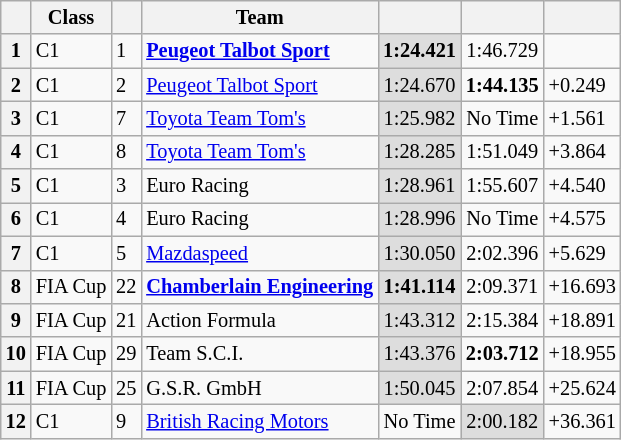<table class="wikitable sortable" style="font-size: 85%;">
<tr>
<th scope=col></th>
<th scope=col>Class</th>
<th scope=col></th>
<th scope=col>Team</th>
<th scope=col></th>
<th></th>
<th scope=col></th>
</tr>
<tr>
<th>1</th>
<td>C1</td>
<td>1</td>
<td><strong> <a href='#'>Peugeot Talbot Sport</a></strong></td>
<td align="center" style="background:#ddd;"><strong>1:24.421</strong></td>
<td align="center">1:46.729</td>
<td></td>
</tr>
<tr>
<th>2</th>
<td>C1</td>
<td>2</td>
<td> <a href='#'>Peugeot Talbot Sport</a></td>
<td align="center" style="background:#ddd;">1:24.670</td>
<td align="center"><strong>1:44.135</strong></td>
<td>+0.249</td>
</tr>
<tr>
<th>3</th>
<td>C1</td>
<td>7</td>
<td> <a href='#'>Toyota Team Tom's</a></td>
<td align="center" style="background:#ddd;">1:25.982</td>
<td align="center">No Time</td>
<td>+1.561</td>
</tr>
<tr>
<th>4</th>
<td>C1</td>
<td>8</td>
<td> <a href='#'>Toyota Team Tom's</a></td>
<td align="center" style="background:#ddd;">1:28.285</td>
<td align="center">1:51.049</td>
<td>+3.864</td>
</tr>
<tr>
<th>5</th>
<td>C1</td>
<td>3</td>
<td> Euro Racing</td>
<td align="center" style="background:#ddd;">1:28.961</td>
<td align="center">1:55.607</td>
<td>+4.540</td>
</tr>
<tr>
<th>6</th>
<td>C1</td>
<td>4</td>
<td> Euro Racing</td>
<td align="center" style="background:#ddd;">1:28.996</td>
<td align="center">No Time</td>
<td>+4.575</td>
</tr>
<tr>
<th>7</th>
<td>C1</td>
<td>5</td>
<td> <a href='#'>Mazdaspeed</a></td>
<td align="center" style="background:#ddd;">1:30.050</td>
<td align="center">2:02.396</td>
<td>+5.629</td>
</tr>
<tr>
<th>8</th>
<td>FIA Cup</td>
<td>22</td>
<td><strong> <a href='#'>Chamberlain Engineering</a></strong></td>
<td align="center" style="background:#ddd;"><strong>1:41.114</strong></td>
<td align="center">2:09.371</td>
<td>+16.693</td>
</tr>
<tr>
<th>9</th>
<td>FIA Cup</td>
<td>21</td>
<td> Action Formula</td>
<td align="center" style="background:#ddd;">1:43.312</td>
<td align="center">2:15.384</td>
<td>+18.891</td>
</tr>
<tr>
<th>10</th>
<td>FIA Cup</td>
<td>29</td>
<td> Team S.C.I.</td>
<td align="center" style="background:#ddd;">1:43.376</td>
<td align="center"><strong>2:03.712</strong></td>
<td>+18.955</td>
</tr>
<tr>
<th>11</th>
<td>FIA Cup</td>
<td>25</td>
<td> G.S.R. GmbH</td>
<td align="center" style="background:#ddd;">1:50.045</td>
<td align="center">2:07.854</td>
<td>+25.624</td>
</tr>
<tr>
<th>12</th>
<td>C1</td>
<td>9</td>
<td> <a href='#'>British Racing Motors</a></td>
<td align="center">No Time</td>
<td align="center" style="background:#ddd;">2:00.182</td>
<td>+36.361</td>
</tr>
</table>
